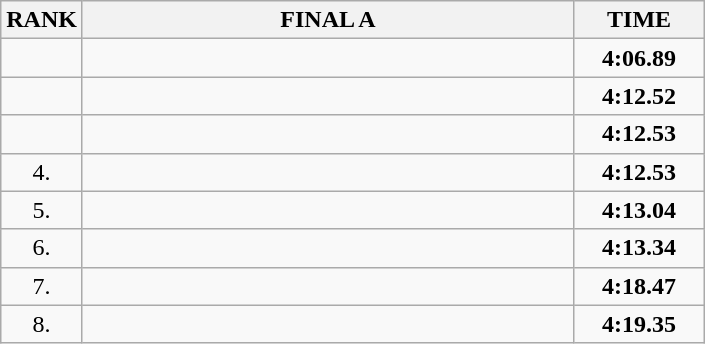<table class="wikitable">
<tr>
<th>RANK</th>
<th style="width: 20em">FINAL A</th>
<th style="width: 5em">TIME</th>
</tr>
<tr>
<td align="center"></td>
<td></td>
<td align="center"><strong>4:06.89</strong></td>
</tr>
<tr>
<td align="center"></td>
<td></td>
<td align="center"><strong>4:12.52</strong></td>
</tr>
<tr>
<td align="center"></td>
<td></td>
<td align="center"><strong>4:12.53</strong></td>
</tr>
<tr>
<td align="center">4.</td>
<td></td>
<td align="center"><strong>4:12.53</strong></td>
</tr>
<tr>
<td align="center">5.</td>
<td></td>
<td align="center"><strong>4:13.04</strong></td>
</tr>
<tr>
<td align="center">6.</td>
<td></td>
<td align="center"><strong>4:13.34</strong></td>
</tr>
<tr>
<td align="center">7.</td>
<td></td>
<td align="center"><strong>4:18.47</strong></td>
</tr>
<tr>
<td align="center">8.</td>
<td></td>
<td align="center"><strong>4:19.35</strong></td>
</tr>
</table>
